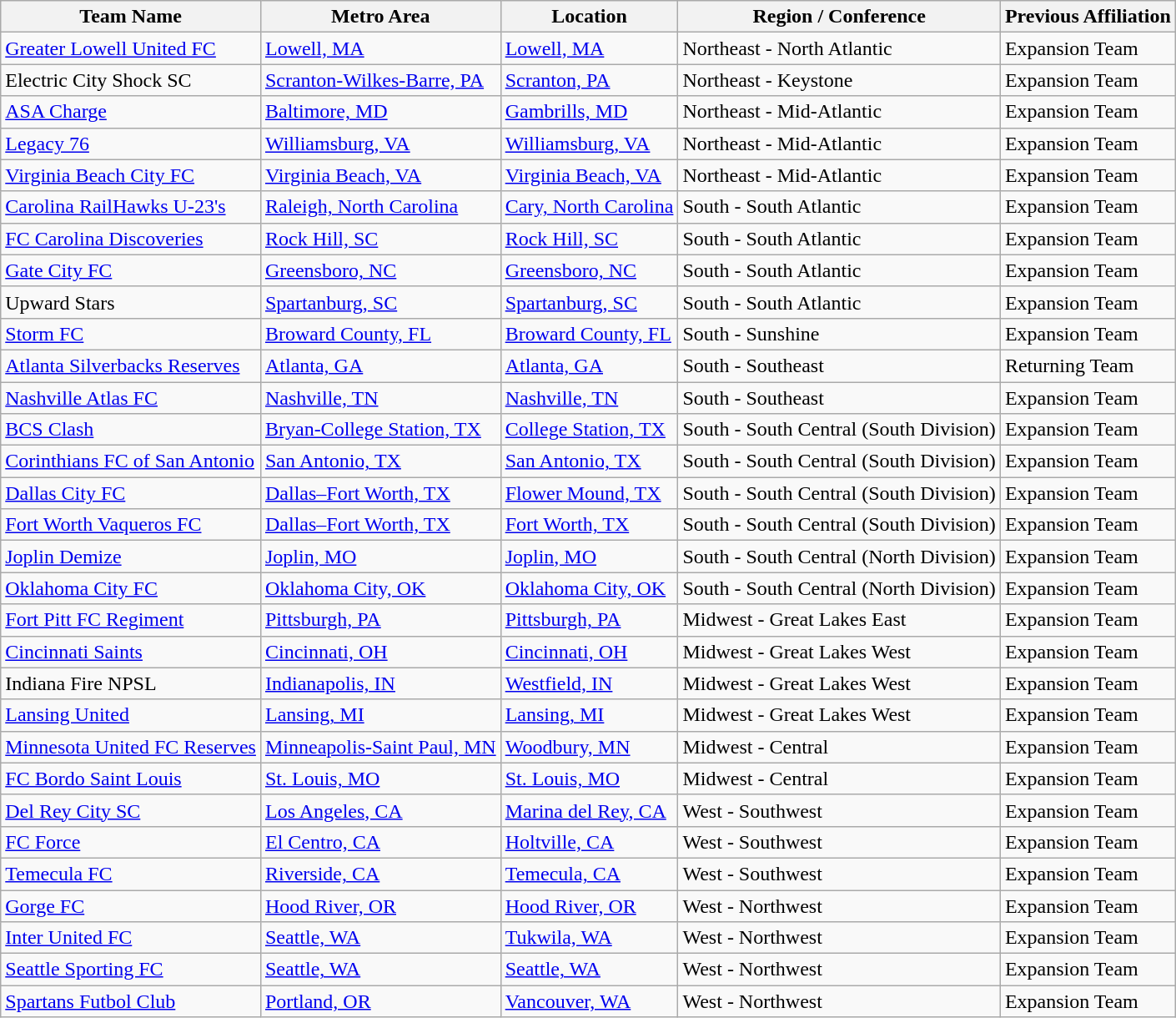<table class="wikitable collapsible collapsed sortable">
<tr>
<th>Team Name</th>
<th>Metro Area</th>
<th>Location</th>
<th>Region / Conference</th>
<th>Previous Affiliation</th>
</tr>
<tr>
<td> <a href='#'>Greater Lowell United FC</a></td>
<td><a href='#'>Lowell, MA</a></td>
<td><a href='#'>Lowell, MA</a></td>
<td>Northeast - North Atlantic</td>
<td>Expansion Team</td>
</tr>
<tr>
<td> Electric City Shock SC </td>
<td><a href='#'>Scranton-Wilkes-Barre, PA</a></td>
<td><a href='#'>Scranton, PA</a></td>
<td>Northeast - Keystone</td>
<td>Expansion Team</td>
</tr>
<tr>
<td> <a href='#'>ASA Charge</a></td>
<td><a href='#'>Baltimore, MD</a></td>
<td><a href='#'>Gambrills, MD</a></td>
<td>Northeast - Mid-Atlantic</td>
<td>Expansion Team</td>
</tr>
<tr>
<td> <a href='#'>Legacy 76</a></td>
<td><a href='#'>Williamsburg, VA</a></td>
<td><a href='#'>Williamsburg, VA</a></td>
<td>Northeast - Mid-Atlantic</td>
<td>Expansion Team</td>
</tr>
<tr>
<td> <a href='#'>Virginia Beach City FC</a></td>
<td><a href='#'>Virginia Beach, VA</a></td>
<td><a href='#'>Virginia Beach, VA</a></td>
<td>Northeast - Mid-Atlantic</td>
<td>Expansion Team</td>
</tr>
<tr>
<td> <a href='#'>Carolina RailHawks U-23's</a></td>
<td><a href='#'>Raleigh, North Carolina</a></td>
<td><a href='#'>Cary, North Carolina</a></td>
<td>South - South Atlantic</td>
<td>Expansion Team</td>
</tr>
<tr>
<td> <a href='#'>FC Carolina Discoveries</a></td>
<td><a href='#'>Rock Hill, SC</a></td>
<td><a href='#'>Rock Hill, SC</a></td>
<td>South - South Atlantic</td>
<td>Expansion Team</td>
</tr>
<tr>
<td> <a href='#'>Gate City FC</a></td>
<td><a href='#'>Greensboro, NC</a></td>
<td><a href='#'>Greensboro, NC</a></td>
<td>South - South Atlantic</td>
<td>Expansion Team</td>
</tr>
<tr>
<td> Upward Stars </td>
<td><a href='#'>Spartanburg, SC</a></td>
<td><a href='#'>Spartanburg, SC</a></td>
<td>South - South Atlantic</td>
<td>Expansion Team</td>
</tr>
<tr>
<td> <a href='#'>Storm FC</a></td>
<td><a href='#'>Broward County, FL</a></td>
<td><a href='#'>Broward County, FL</a></td>
<td>South - Sunshine</td>
<td>Expansion Team</td>
</tr>
<tr>
<td> <a href='#'>Atlanta Silverbacks Reserves</a></td>
<td><a href='#'>Atlanta, GA</a></td>
<td><a href='#'>Atlanta, GA</a></td>
<td>South - Southeast</td>
<td>Returning Team</td>
</tr>
<tr>
<td> <a href='#'>Nashville Atlas FC</a></td>
<td><a href='#'>Nashville, TN</a></td>
<td><a href='#'>Nashville, TN</a></td>
<td>South - Southeast</td>
<td>Expansion Team</td>
</tr>
<tr>
<td> <a href='#'>BCS Clash</a></td>
<td><a href='#'>Bryan-College Station, TX</a></td>
<td><a href='#'>College Station, TX</a></td>
<td>South - South Central (South Division)</td>
<td>Expansion Team</td>
</tr>
<tr>
<td> <a href='#'>Corinthians FC of San Antonio</a></td>
<td><a href='#'>San Antonio, TX</a></td>
<td><a href='#'>San Antonio, TX</a></td>
<td>South - South Central (South Division)</td>
<td>Expansion Team</td>
</tr>
<tr>
<td> <a href='#'>Dallas City FC</a></td>
<td><a href='#'>Dallas–Fort Worth, TX</a></td>
<td><a href='#'>Flower Mound, TX</a></td>
<td>South - South Central (South Division)</td>
<td>Expansion Team</td>
</tr>
<tr>
<td> <a href='#'>Fort Worth Vaqueros FC</a></td>
<td><a href='#'>Dallas–Fort Worth, TX</a></td>
<td><a href='#'>Fort Worth, TX</a></td>
<td>South - South Central (South Division)</td>
<td>Expansion Team</td>
</tr>
<tr>
<td> <a href='#'>Joplin Demize</a></td>
<td><a href='#'>Joplin, MO</a></td>
<td><a href='#'>Joplin, MO</a></td>
<td>South - South Central (North Division)</td>
<td>Expansion Team</td>
</tr>
<tr>
<td> <a href='#'>Oklahoma City FC</a></td>
<td><a href='#'>Oklahoma City, OK</a></td>
<td><a href='#'>Oklahoma City, OK</a></td>
<td>South - South Central (North Division)</td>
<td>Expansion Team</td>
</tr>
<tr>
<td> <a href='#'>Fort Pitt FC Regiment</a></td>
<td><a href='#'>Pittsburgh, PA</a></td>
<td><a href='#'>Pittsburgh, PA</a></td>
<td>Midwest - Great Lakes East</td>
<td>Expansion Team</td>
</tr>
<tr>
<td> <a href='#'>Cincinnati Saints</a></td>
<td><a href='#'>Cincinnati, OH</a></td>
<td><a href='#'>Cincinnati, OH</a></td>
<td>Midwest - Great Lakes West</td>
<td>Expansion Team</td>
</tr>
<tr>
<td> Indiana Fire NPSL </td>
<td><a href='#'>Indianapolis, IN</a></td>
<td><a href='#'>Westfield, IN</a></td>
<td>Midwest - Great Lakes West</td>
<td>Expansion Team</td>
</tr>
<tr>
<td> <a href='#'>Lansing United</a></td>
<td><a href='#'>Lansing, MI</a></td>
<td><a href='#'>Lansing, MI</a></td>
<td>Midwest - Great Lakes West</td>
<td>Expansion Team</td>
</tr>
<tr>
<td> <a href='#'>Minnesota United FC Reserves</a></td>
<td><a href='#'>Minneapolis-Saint Paul, MN</a></td>
<td><a href='#'>Woodbury, MN</a></td>
<td>Midwest - Central</td>
<td>Expansion Team</td>
</tr>
<tr>
<td> <a href='#'>FC Bordo Saint Louis</a></td>
<td><a href='#'>St. Louis, MO</a></td>
<td><a href='#'>St. Louis, MO</a></td>
<td>Midwest - Central</td>
<td>Expansion Team</td>
</tr>
<tr>
<td> <a href='#'>Del Rey City SC</a></td>
<td><a href='#'>Los Angeles, CA</a></td>
<td><a href='#'>Marina del Rey, CA</a></td>
<td>West - Southwest</td>
<td>Expansion Team</td>
</tr>
<tr>
<td> <a href='#'>FC Force</a></td>
<td><a href='#'>El Centro, CA</a></td>
<td><a href='#'>Holtville, CA</a></td>
<td>West - Southwest</td>
<td>Expansion Team</td>
</tr>
<tr>
<td> <a href='#'>Temecula FC</a></td>
<td><a href='#'>Riverside, CA</a></td>
<td><a href='#'>Temecula, CA</a></td>
<td>West - Southwest</td>
<td>Expansion Team</td>
</tr>
<tr>
<td> <a href='#'>Gorge FC</a></td>
<td><a href='#'>Hood River, OR</a></td>
<td><a href='#'>Hood River, OR</a></td>
<td>West - Northwest</td>
<td>Expansion Team</td>
</tr>
<tr>
<td> <a href='#'>Inter United FC</a></td>
<td><a href='#'>Seattle, WA</a></td>
<td><a href='#'>Tukwila, WA</a></td>
<td>West - Northwest</td>
<td>Expansion Team</td>
</tr>
<tr>
<td> <a href='#'>Seattle Sporting FC</a></td>
<td><a href='#'>Seattle, WA</a></td>
<td><a href='#'>Seattle, WA</a></td>
<td>West - Northwest</td>
<td>Expansion Team</td>
</tr>
<tr>
<td> <a href='#'>Spartans Futbol Club</a></td>
<td><a href='#'>Portland, OR</a></td>
<td><a href='#'>Vancouver, WA</a></td>
<td>West - Northwest</td>
<td>Expansion Team</td>
</tr>
</table>
